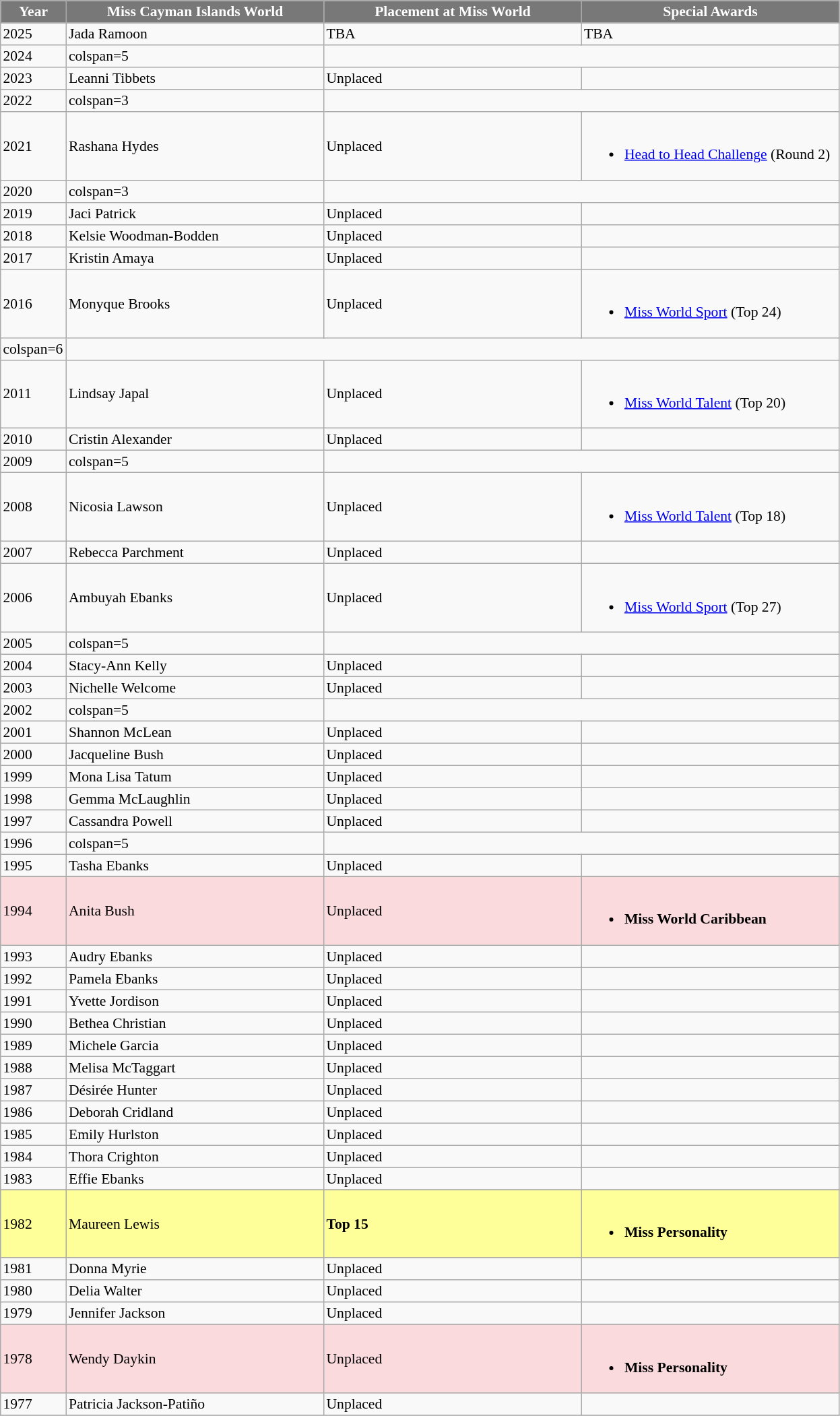<table class="sortable" border="5" cellpadding="2" cellspacing="0" align=" 0 1em 0 0" style="background: #f9f9f9; border: 1px #aaa solid; border-collapse: collapse; font-size: 90%">
<tr>
<th width="60" style="background-color:#787878;color:#FFFFFF;">Year</th>
<th width="250" style="background-color:#787878;color:#FFFFFF;">Miss Cayman Islands World</th>
<th width="250" style="background-color:#787878;color:#FFFFFF;">Placement at Miss World</th>
<th width="250" style="background-color:#787878;color:#FFFFFF;">Special Awards</th>
</tr>
<tr>
<td>2025</td>
<td>Jada Ramoon</td>
<td>TBA</td>
<td>TBA</td>
</tr>
<tr>
<td>2024</td>
<td>colspan=5 </td>
</tr>
<tr>
<td>2023</td>
<td>Leanni Tibbets</td>
<td>Unplaced</td>
<td></td>
</tr>
<tr>
<td>2022</td>
<td>colspan=3 </td>
</tr>
<tr>
<td>2021</td>
<td>Rashana Hydes</td>
<td>Unplaced</td>
<td><br><ul><li><a href='#'>Head to Head Challenge</a> (Round 2)</li></ul></td>
</tr>
<tr>
<td>2020</td>
<td>colspan=3 </td>
</tr>
<tr>
<td>2019</td>
<td>Jaci Patrick</td>
<td>Unplaced</td>
<td></td>
</tr>
<tr>
<td>2018</td>
<td>Kelsie Woodman-Bodden</td>
<td>Unplaced</td>
<td></td>
</tr>
<tr>
<td>2017</td>
<td>Kristin Amaya</td>
<td>Unplaced</td>
<td></td>
</tr>
<tr>
<td>2016</td>
<td>Monyque Brooks</td>
<td>Unplaced</td>
<td align="left"><br><ul><li><a href='#'>Miss World Sport</a> (Top 24)</li></ul></td>
</tr>
<tr>
<td>colspan=6 </td>
</tr>
<tr>
<td>2011</td>
<td>Lindsay Japal</td>
<td>Unplaced</td>
<td align="left"><br><ul><li><a href='#'>Miss World Talent</a> (Top 20)</li></ul></td>
</tr>
<tr>
<td>2010</td>
<td>Cristin Alexander</td>
<td>Unplaced</td>
<td></td>
</tr>
<tr>
<td>2009</td>
<td>colspan=5 </td>
</tr>
<tr>
<td>2008</td>
<td>Nicosia Lawson</td>
<td>Unplaced</td>
<td align="left"><br><ul><li><a href='#'>Miss World Talent</a> (Top 18)</li></ul></td>
</tr>
<tr>
<td>2007</td>
<td>Rebecca Parchment</td>
<td>Unplaced</td>
<td></td>
</tr>
<tr>
<td>2006</td>
<td>Ambuyah Ebanks</td>
<td>Unplaced</td>
<td align="left"><br><ul><li><a href='#'>Miss World Sport</a> (Top 27)</li></ul></td>
</tr>
<tr>
<td>2005</td>
<td>colspan=5 </td>
</tr>
<tr>
<td>2004</td>
<td>Stacy-Ann Kelly</td>
<td>Unplaced</td>
<td></td>
</tr>
<tr>
<td>2003</td>
<td>Nichelle Welcome</td>
<td>Unplaced</td>
<td></td>
</tr>
<tr>
<td>2002</td>
<td>colspan=5 </td>
</tr>
<tr>
<td>2001</td>
<td>Shannon McLean</td>
<td>Unplaced</td>
<td></td>
</tr>
<tr>
<td>2000</td>
<td>Jacqueline Bush</td>
<td>Unplaced</td>
<td></td>
</tr>
<tr>
<td>1999</td>
<td>Mona Lisa Tatum</td>
<td>Unplaced</td>
<td></td>
</tr>
<tr>
<td>1998</td>
<td>Gemma McLaughlin</td>
<td>Unplaced</td>
<td></td>
</tr>
<tr>
<td>1997</td>
<td>Cassandra Powell</td>
<td>Unplaced</td>
<td></td>
</tr>
<tr>
<td>1996</td>
<td>colspan=5 </td>
</tr>
<tr>
<td>1995</td>
<td>Tasha Ebanks</td>
<td>Unplaced</td>
<td></td>
</tr>
<tr>
</tr>
<tr style="background-color:#FADADD; ">
<td>1994</td>
<td>Anita Bush</td>
<td>Unplaced</td>
<td align="left"><br><ul><li><strong>Miss World Caribbean</strong></li></ul></td>
</tr>
<tr>
<td>1993</td>
<td>Audry Ebanks</td>
<td>Unplaced</td>
<td></td>
</tr>
<tr>
<td>1992</td>
<td>Pamela Ebanks</td>
<td>Unplaced</td>
<td></td>
</tr>
<tr>
<td>1991</td>
<td>Yvette Jordison</td>
<td>Unplaced</td>
<td></td>
</tr>
<tr>
<td>1990</td>
<td>Bethea Christian</td>
<td>Unplaced</td>
<td></td>
</tr>
<tr>
<td>1989</td>
<td>Michele Garcia</td>
<td>Unplaced</td>
<td></td>
</tr>
<tr>
<td>1988</td>
<td>Melisa McTaggart</td>
<td>Unplaced</td>
<td></td>
</tr>
<tr>
<td>1987</td>
<td>Désirée Hunter</td>
<td>Unplaced</td>
<td></td>
</tr>
<tr>
<td>1986</td>
<td>Deborah Cridland</td>
<td>Unplaced</td>
<td></td>
</tr>
<tr>
<td>1985</td>
<td>Emily Hurlston</td>
<td>Unplaced</td>
<td></td>
</tr>
<tr>
<td>1984</td>
<td>Thora Crighton</td>
<td>Unplaced</td>
<td></td>
</tr>
<tr>
<td>1983</td>
<td>Effie Ebanks</td>
<td>Unplaced</td>
<td></td>
</tr>
<tr>
</tr>
<tr style="background-color:#FFFF99; ">
<td>1982</td>
<td>Maureen Lewis</td>
<td><strong>Top 15</strong></td>
<td align="left"><br><ul><li><strong>Miss Personality</strong></li></ul></td>
</tr>
<tr>
<td>1981</td>
<td>Donna Myrie</td>
<td>Unplaced</td>
<td></td>
</tr>
<tr>
<td>1980</td>
<td>Delia Walter</td>
<td>Unplaced</td>
<td></td>
</tr>
<tr>
<td>1979</td>
<td>Jennifer Jackson</td>
<td>Unplaced</td>
<td></td>
</tr>
<tr>
</tr>
<tr style="background-color:#FADADD; ">
<td>1978</td>
<td>Wendy Daykin</td>
<td>Unplaced</td>
<td align="left"><br><ul><li><strong>Miss Personality</strong></li></ul></td>
</tr>
<tr>
<td>1977</td>
<td>Patricia Jackson-Patiño</td>
<td>Unplaced</td>
<td></td>
</tr>
<tr>
</tr>
</table>
